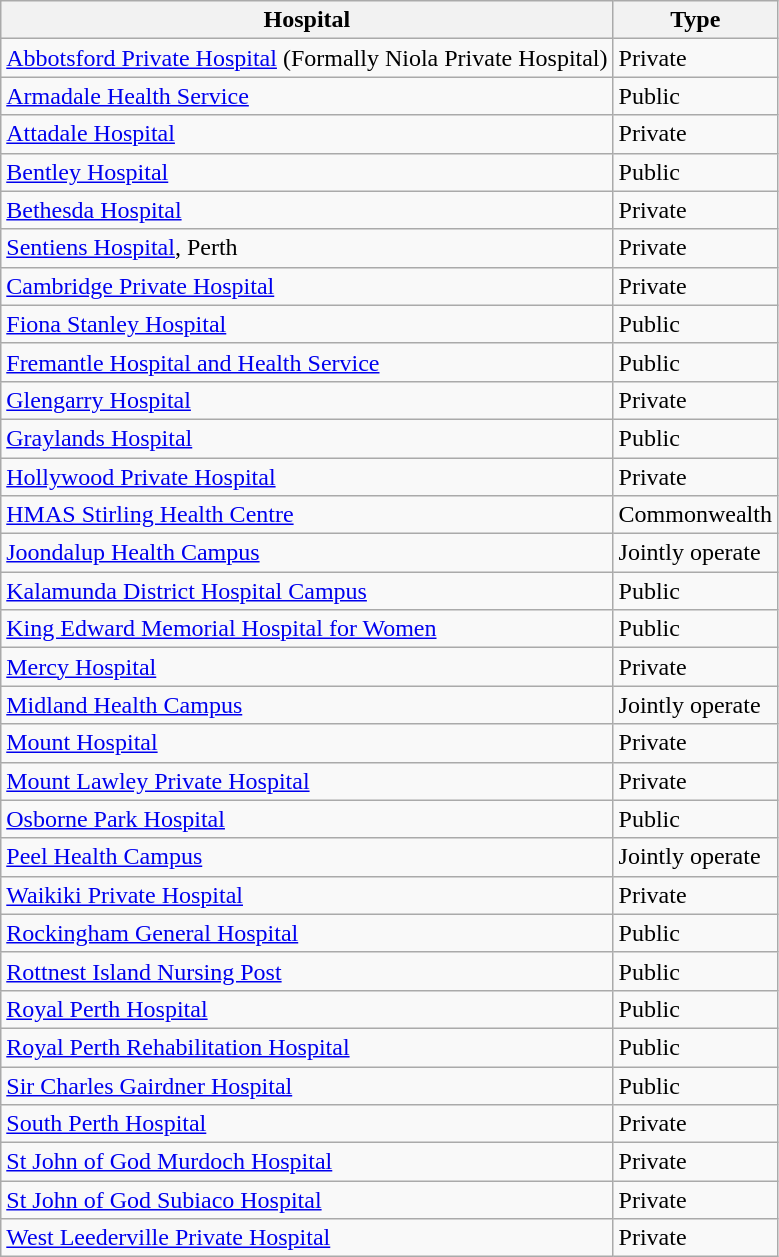<table class="wikitable">
<tr ">
<th>Hospital</th>
<th>Type</th>
</tr>
<tr>
<td><a href='#'>Abbotsford Private Hospital</a> (Formally Niola Private Hospital)</td>
<td>Private</td>
</tr>
<tr>
<td><a href='#'>Armadale Health Service</a></td>
<td>Public</td>
</tr>
<tr>
<td><a href='#'>Attadale Hospital</a></td>
<td>Private</td>
</tr>
<tr>
<td><a href='#'>Bentley Hospital</a></td>
<td>Public</td>
</tr>
<tr>
<td><a href='#'>Bethesda Hospital</a></td>
<td>Private</td>
</tr>
<tr>
<td><a href='#'>Sentiens Hospital</a>, Perth</td>
<td>Private</td>
</tr>
<tr>
<td><a href='#'>Cambridge Private Hospital</a></td>
<td>Private</td>
</tr>
<tr>
<td><a href='#'>Fiona Stanley Hospital</a></td>
<td>Public</td>
</tr>
<tr>
<td><a href='#'>Fremantle Hospital and Health Service</a></td>
<td>Public</td>
</tr>
<tr>
<td><a href='#'>Glengarry Hospital</a></td>
<td>Private</td>
</tr>
<tr>
<td><a href='#'>Graylands Hospital</a></td>
<td>Public</td>
</tr>
<tr>
<td><a href='#'>Hollywood Private Hospital</a></td>
<td>Private</td>
</tr>
<tr>
<td><a href='#'>HMAS Stirling Health Centre</a></td>
<td>Commonwealth</td>
</tr>
<tr>
<td><a href='#'>Joondalup Health Campus</a></td>
<td>Jointly operate</td>
</tr>
<tr>
<td><a href='#'>Kalamunda District Hospital Campus</a></td>
<td>Public</td>
</tr>
<tr>
<td><a href='#'>King Edward Memorial Hospital for Women</a></td>
<td>Public</td>
</tr>
<tr>
<td><a href='#'>Mercy Hospital</a></td>
<td>Private</td>
</tr>
<tr>
<td><a href='#'>Midland Health Campus</a></td>
<td>Jointly operate</td>
</tr>
<tr>
<td><a href='#'>Mount Hospital</a></td>
<td>Private</td>
</tr>
<tr>
<td><a href='#'>Mount Lawley Private Hospital</a></td>
<td>Private</td>
</tr>
<tr>
<td><a href='#'>Osborne Park Hospital</a></td>
<td>Public</td>
</tr>
<tr>
<td><a href='#'>Peel Health Campus</a></td>
<td>Jointly operate</td>
</tr>
<tr>
<td><a href='#'>Waikiki Private Hospital</a></td>
<td>Private</td>
</tr>
<tr>
<td><a href='#'>Rockingham General Hospital</a></td>
<td>Public</td>
</tr>
<tr>
<td><a href='#'>Rottnest Island Nursing Post</a></td>
<td>Public</td>
</tr>
<tr>
<td><a href='#'>Royal Perth Hospital</a></td>
<td>Public</td>
</tr>
<tr>
<td><a href='#'>Royal Perth Rehabilitation Hospital</a></td>
<td>Public</td>
</tr>
<tr>
<td><a href='#'>Sir Charles Gairdner Hospital</a></td>
<td>Public</td>
</tr>
<tr>
<td><a href='#'>South Perth Hospital</a></td>
<td>Private</td>
</tr>
<tr>
<td><a href='#'>St John of God Murdoch Hospital</a></td>
<td>Private</td>
</tr>
<tr>
<td><a href='#'>St John of God Subiaco Hospital</a></td>
<td>Private</td>
</tr>
<tr>
<td><a href='#'>West Leederville Private Hospital</a></td>
<td>Private</td>
</tr>
</table>
